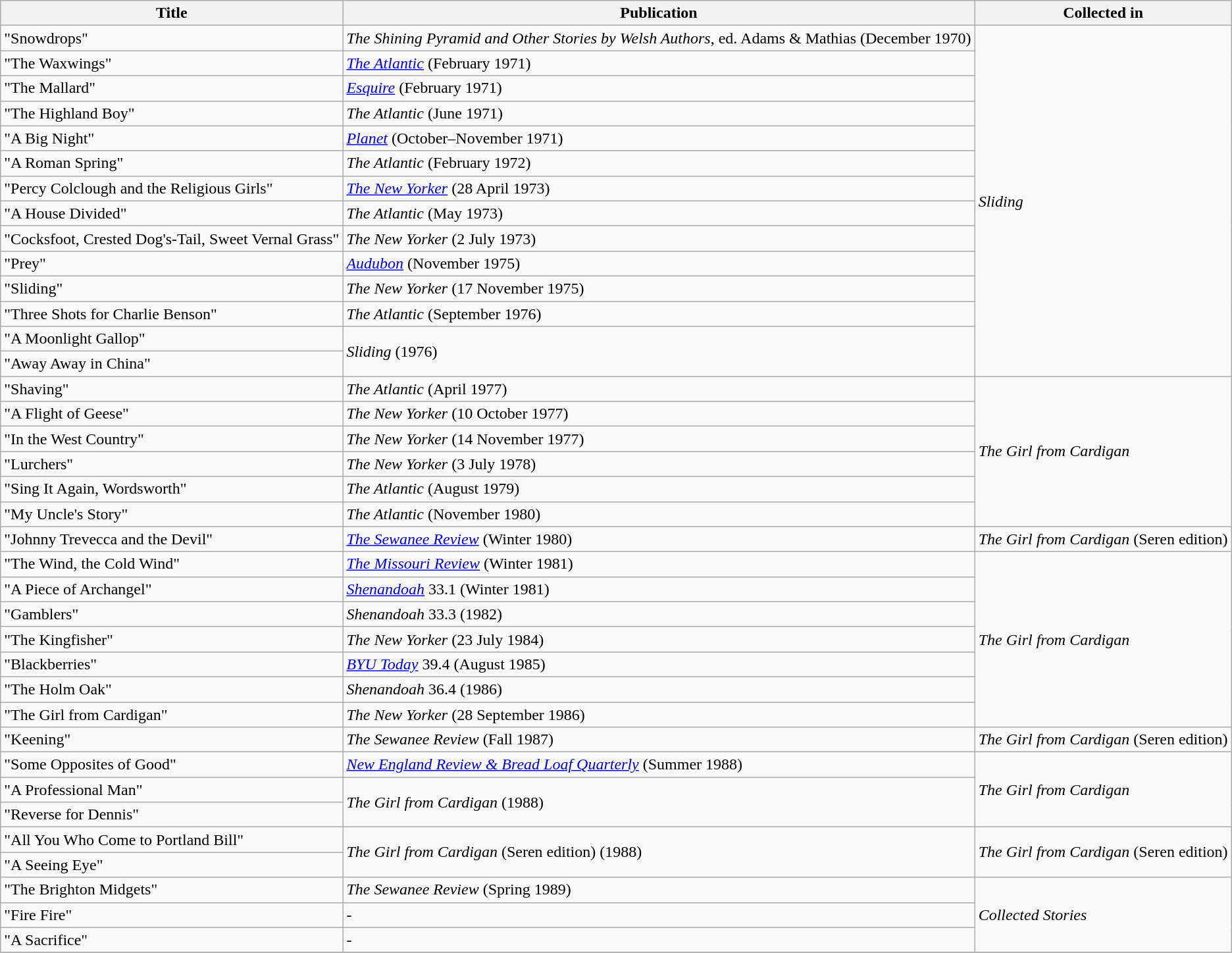<table class="wikitable">
<tr>
<th>Title</th>
<th>Publication</th>
<th>Collected in</th>
</tr>
<tr>
<td>"Snowdrops"</td>
<td><em>The Shining Pyramid and Other Stories by Welsh Authors</em>, ed. Adams &  Mathias (December 1970)</td>
<td rowspan=14><em>Sliding</em></td>
</tr>
<tr>
<td>"The Waxwings"</td>
<td><em><a href='#'>The Atlantic</a></em> (February 1971)</td>
</tr>
<tr>
<td>"The Mallard"</td>
<td><em><a href='#'>Esquire</a></em> (February 1971)</td>
</tr>
<tr>
<td>"The Highland Boy"</td>
<td><em>The Atlantic</em> (June 1971)</td>
</tr>
<tr>
<td>"A Big Night"</td>
<td><em><a href='#'>Planet</a></em> (October–November 1971)</td>
</tr>
<tr>
<td>"A Roman Spring"</td>
<td><em>The Atlantic</em> (February 1972)</td>
</tr>
<tr>
<td>"Percy Colclough and the Religious Girls"</td>
<td><em><a href='#'>The New Yorker</a></em> (28 April 1973)</td>
</tr>
<tr>
<td>"A House Divided"</td>
<td><em>The Atlantic</em> (May 1973)</td>
</tr>
<tr>
<td>"Cocksfoot, Crested Dog's-Tail, Sweet Vernal Grass"</td>
<td><em>The New Yorker</em> (2 July 1973)</td>
</tr>
<tr>
<td>"Prey"</td>
<td><em><a href='#'>Audubon</a></em> (November 1975)</td>
</tr>
<tr>
<td>"Sliding"</td>
<td><em>The New Yorker</em> (17 November 1975)</td>
</tr>
<tr>
<td>"Three Shots for Charlie Benson"</td>
<td><em>The Atlantic</em> (September 1976)</td>
</tr>
<tr>
<td>"A Moonlight Gallop"</td>
<td rowspan=2><em>Sliding</em> (1976)</td>
</tr>
<tr>
<td>"Away Away in China"</td>
</tr>
<tr>
<td>"Shaving"</td>
<td><em>The Atlantic</em> (April 1977)</td>
<td rowspan=6><em>The Girl from Cardigan</em></td>
</tr>
<tr>
<td>"A Flight of Geese"</td>
<td><em>The New Yorker</em> (10 October 1977)</td>
</tr>
<tr>
<td>"In the West Country"</td>
<td><em>The New Yorker</em> (14 November 1977)</td>
</tr>
<tr>
<td>"Lurchers"</td>
<td><em>The New Yorker</em> (3 July 1978)</td>
</tr>
<tr>
<td>"Sing It Again, Wordsworth"</td>
<td><em>The Atlantic</em> (August 1979)</td>
</tr>
<tr>
<td>"My Uncle's Story"</td>
<td><em>The Atlantic</em> (November 1980)</td>
</tr>
<tr>
<td>"Johnny Trevecca and the Devil"</td>
<td><em><a href='#'>The Sewanee Review</a></em> (Winter 1980)</td>
<td><em>The Girl from Cardigan</em> (Seren edition)</td>
</tr>
<tr>
<td>"The Wind, the Cold Wind"</td>
<td><em><a href='#'>The Missouri Review</a></em> (Winter 1981)</td>
<td rowspan=7><em>The Girl from Cardigan</em></td>
</tr>
<tr>
<td>"A Piece of Archangel"</td>
<td><em><a href='#'>Shenandoah</a></em> 33.1 (Winter 1981)</td>
</tr>
<tr>
<td>"Gamblers"</td>
<td><em>Shenandoah</em> 33.3 (1982)</td>
</tr>
<tr>
<td>"The Kingfisher"</td>
<td><em>The New Yorker</em> (23 July 1984)</td>
</tr>
<tr>
<td>"Blackberries"</td>
<td><em><a href='#'>BYU Today</a></em> 39.4 (August 1985)</td>
</tr>
<tr>
<td>"The Holm Oak"</td>
<td><em>Shenandoah</em> 36.4 (1986)</td>
</tr>
<tr>
<td>"The Girl from Cardigan"</td>
<td><em>The New Yorker</em> (28 September 1986)</td>
</tr>
<tr>
<td>"Keening"</td>
<td><em>The Sewanee Review</em> (Fall 1987)</td>
<td><em>The Girl from Cardigan</em> (Seren edition)</td>
</tr>
<tr>
<td>"Some Opposites of Good"</td>
<td><em><a href='#'>New England Review & Bread Loaf Quarterly</a></em> (Summer 1988)</td>
<td rowspan=3><em>The Girl from Cardigan</em></td>
</tr>
<tr>
<td>"A Professional Man"</td>
<td rowspan=2><em>The Girl from Cardigan</em> (1988)</td>
</tr>
<tr>
<td>"Reverse for Dennis"</td>
</tr>
<tr>
<td>"All You Who Come to Portland Bill"</td>
<td rowspan=2><em>The Girl from Cardigan</em> (Seren edition) (1988)</td>
<td rowspan=2><em>The Girl from Cardigan</em> (Seren edition)</td>
</tr>
<tr>
<td>"A Seeing Eye"</td>
</tr>
<tr>
<td>"The Brighton Midgets"</td>
<td><em>The Sewanee Review</em> (Spring 1989)</td>
<td rowspan=3><em>Collected Stories</em></td>
</tr>
<tr>
<td>"Fire Fire"</td>
<td>-</td>
</tr>
<tr>
<td>"A Sacrifice"</td>
<td>-</td>
</tr>
<tr>
</tr>
</table>
